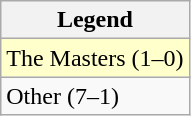<table class="wikitable">
<tr>
<th>Legend</th>
</tr>
<tr style="background:#ffc;">
<td>The Masters (1–0)</td>
</tr>
<tr>
<td>Other (7–1)</td>
</tr>
</table>
